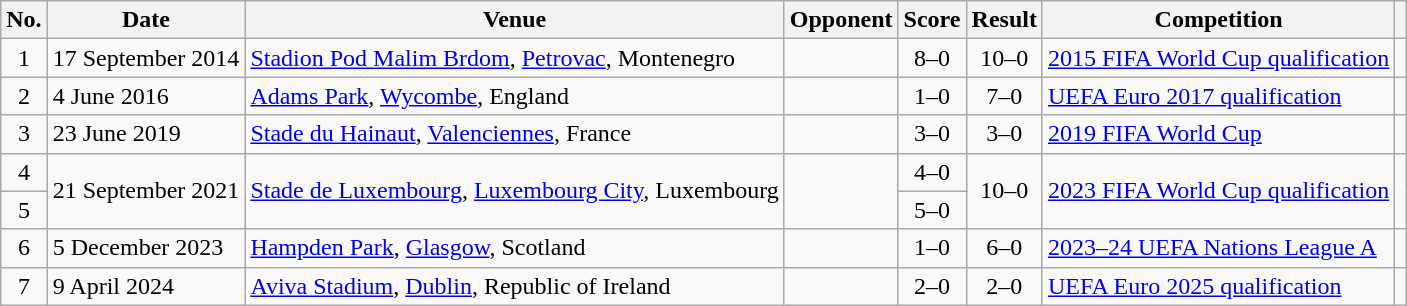<table class="wikitable sortable">
<tr>
<th scope="col">No.</th>
<th scope="col">Date</th>
<th scope="col">Venue</th>
<th scope="col">Opponent</th>
<th scope="col">Score</th>
<th scope="col">Result</th>
<th scope="col">Competition</th>
<th scope="col" class="unsortable"></th>
</tr>
<tr>
<td align=center>1</td>
<td>17 September 2014</td>
<td><a href='#'>Stadion Pod Malim Brdom</a>, <a href='#'>Petrovac</a>, Montenegro</td>
<td></td>
<td align=center>8–0</td>
<td align=center>10–0</td>
<td><a href='#'>2015 FIFA World Cup qualification</a></td>
<td align=center></td>
</tr>
<tr>
<td align=center>2</td>
<td>4 June 2016</td>
<td><a href='#'>Adams Park</a>, <a href='#'>Wycombe</a>, England</td>
<td></td>
<td align=center>1–0</td>
<td align=center>7–0</td>
<td><a href='#'>UEFA Euro 2017 qualification</a></td>
<td align=center></td>
</tr>
<tr>
<td align=center>3</td>
<td>23 June 2019</td>
<td><a href='#'>Stade du Hainaut</a>, <a href='#'>Valenciennes</a>, France</td>
<td></td>
<td align=center>3–0</td>
<td align=center>3–0</td>
<td><a href='#'>2019 FIFA World Cup</a></td>
<td align=center></td>
</tr>
<tr>
<td align=center>4</td>
<td rowspan=2>21 September 2021</td>
<td rowspan=2><a href='#'>Stade de Luxembourg</a>, <a href='#'>Luxembourg City</a>, Luxembourg</td>
<td rowspan=2></td>
<td align=center>4–0</td>
<td rowspan=2 align=center>10–0</td>
<td rowspan=2><a href='#'>2023 FIFA World Cup qualification</a></td>
<td rowspan=2 align=center></td>
</tr>
<tr>
<td align=center>5</td>
<td align=center>5–0</td>
</tr>
<tr>
<td align=center>6</td>
<td>5 December 2023</td>
<td><a href='#'>Hampden Park</a>, <a href='#'>Glasgow</a>, Scotland</td>
<td></td>
<td align=center>1–0</td>
<td align=center>6–0</td>
<td><a href='#'>2023–24 UEFA Nations League A</a></td>
<td align=center></td>
</tr>
<tr>
<td align=center>7</td>
<td>9 April 2024</td>
<td><a href='#'>Aviva Stadium</a>, <a href='#'>Dublin</a>, Republic of Ireland</td>
<td></td>
<td align=center>2–0</td>
<td align=center>2–0</td>
<td><a href='#'>UEFA Euro 2025 qualification</a></td>
<td align=center></td>
</tr>
</table>
